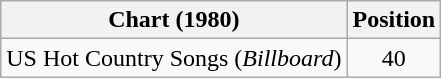<table class="wikitable">
<tr>
<th>Chart (1980)</th>
<th>Position</th>
</tr>
<tr>
<td>US Hot Country Songs (<em>Billboard</em>)</td>
<td align="center">40</td>
</tr>
</table>
